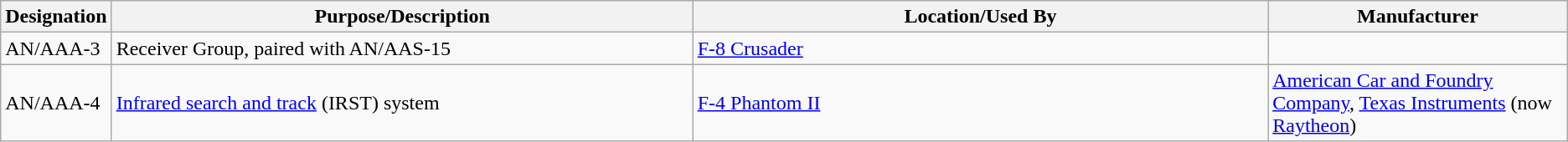<table class="wikitable sortable">
<tr>
<th scope="col">Designation</th>
<th scope="col" style="width: 500px;">Purpose/Description</th>
<th scope="col" style="width: 500px;">Location/Used By</th>
<th scope="col" style="width: 250px;">Manufacturer</th>
</tr>
<tr>
<td>AN/AAA-3</td>
<td>Receiver Group, paired with AN/AAS-15</td>
<td><a href='#'>F-8 Crusader</a></td>
<td></td>
</tr>
<tr>
<td>AN/AAA-4</td>
<td><a href='#'>Infrared search and track</a> (IRST) system</td>
<td><a href='#'>F-4 Phantom II</a></td>
<td><a href='#'>American Car and Foundry Company</a>, <a href='#'>Texas Instruments</a> (now <a href='#'>Raytheon</a>)</td>
</tr>
</table>
